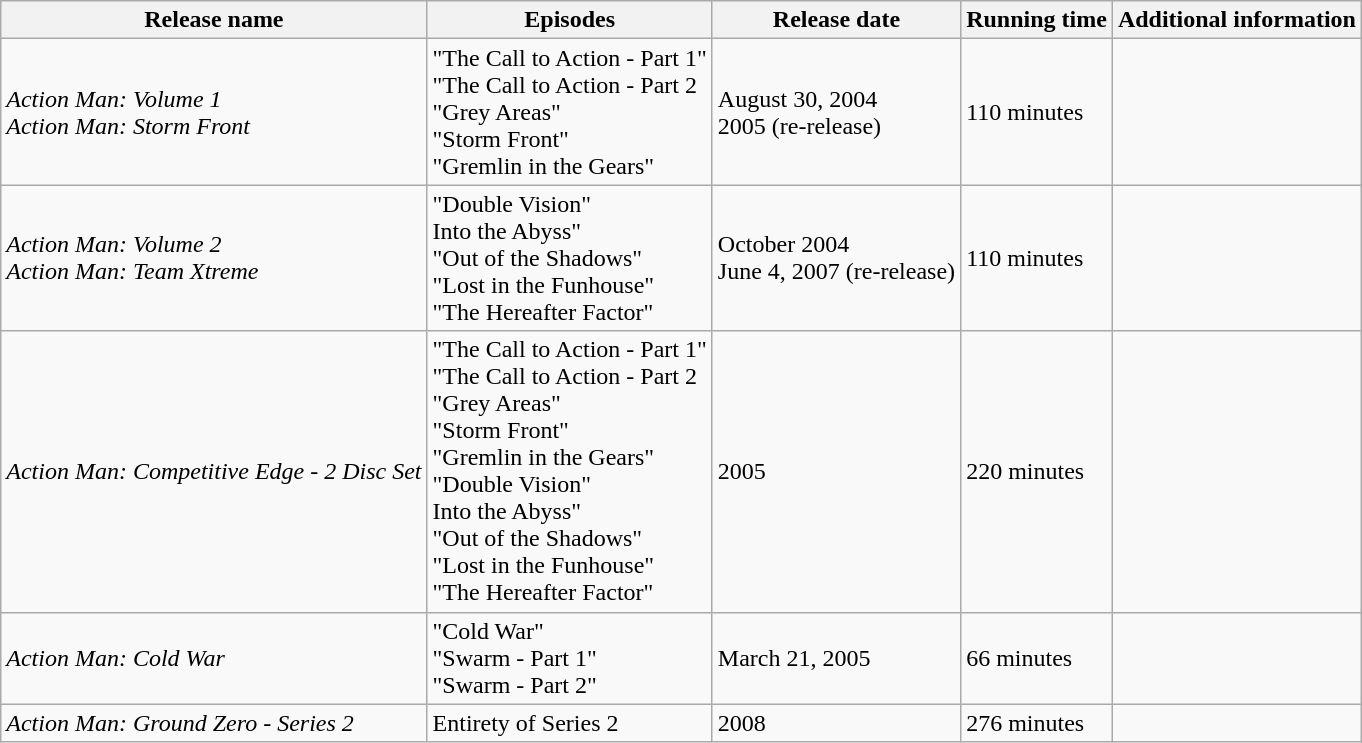<table class="wikitable">
<tr>
<th>Release name</th>
<th>Episodes</th>
<th>Release date</th>
<th>Running time</th>
<th>Additional information</th>
</tr>
<tr>
<td><em>Action Man: Volume 1</em><br><em>Action Man: Storm Front</em></td>
<td>"The Call to Action - Part 1"<br>"The Call to Action - Part 2<br>"Grey Areas"<br>"Storm Front"<br>"Gremlin in the Gears"</td>
<td>August 30, 2004<br>2005 (re-release)</td>
<td>110 minutes</td>
<td></td>
</tr>
<tr>
<td><em>Action Man: Volume 2</em><br><em>Action Man: Team Xtreme</em></td>
<td>"Double Vision"<br>Into the Abyss"<br>"Out of the Shadows"<br>"Lost in the Funhouse"<br>"The Hereafter Factor"</td>
<td>October 2004<br>June 4, 2007 (re-release)</td>
<td>110 minutes</td>
<td></td>
</tr>
<tr>
<td><em>Action Man: Competitive Edge - 2 Disc Set</em></td>
<td>"The Call to Action - Part 1"<br>"The Call to Action - Part 2<br>"Grey Areas"<br>"Storm Front"<br>"Gremlin in the Gears"<br>"Double Vision"<br>Into the Abyss"<br>"Out of the Shadows"<br>"Lost in the Funhouse"<br>"The Hereafter Factor"</td>
<td>2005</td>
<td>220 minutes</td>
</tr>
<tr>
<td><em>Action Man: Cold War</em></td>
<td>"Cold War"<br>"Swarm - Part 1"<br>"Swarm - Part 2"</td>
<td>March 21, 2005</td>
<td>66 minutes</td>
<td></td>
</tr>
<tr>
<td><em>Action Man: Ground Zero - Series 2</em></td>
<td>Entirety of Series 2</td>
<td>2008</td>
<td>276 minutes</td>
</tr>
</table>
